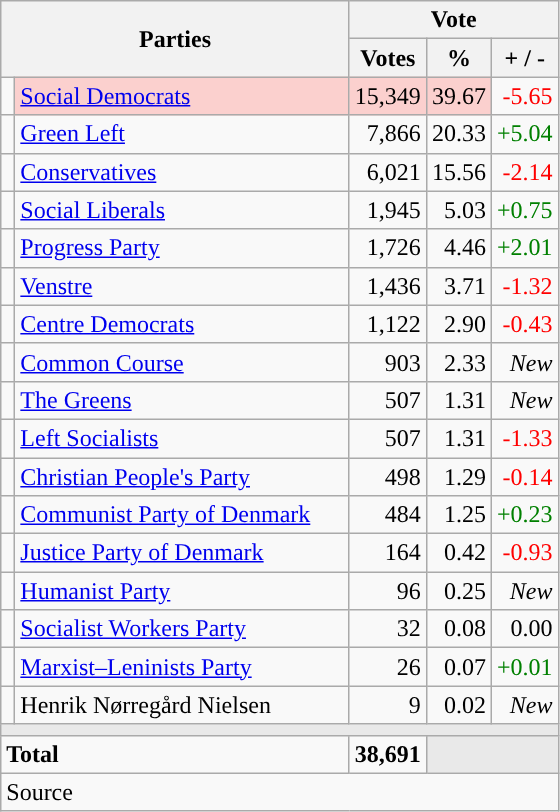<table class="wikitable" style="text-align:right;">
<tr>
<th style="text-align:centre;" rowspan="2" colspan="2" width="225">Parties</th>
<th colspan="3">Vote</th>
</tr>
<tr>
<th width="15">Votes</th>
<th width="15">%</th>
<th width="15">+ / -</th>
</tr>
<tr>
<td width="2" style="color:inherit;background:"></td>
<td bgcolor=#fbd0ce  align="left"><a href='#'>Social Democrats</a></td>
<td bgcolor=#fbd0ce>15,349</td>
<td bgcolor=#fbd0ce>39.67</td>
<td style=color:red;>-5.65</td>
</tr>
<tr>
<td width="2" style="color:inherit;background:"></td>
<td align="left"><a href='#'>Green Left</a></td>
<td>7,866</td>
<td>20.33</td>
<td style=color:green;>+5.04</td>
</tr>
<tr>
<td width="2" style="color:inherit;background:"></td>
<td align="left"><a href='#'>Conservatives</a></td>
<td>6,021</td>
<td>15.56</td>
<td style=color:red;>-2.14</td>
</tr>
<tr>
<td width="2" style="color:inherit;background:"></td>
<td align="left"><a href='#'>Social Liberals</a></td>
<td>1,945</td>
<td>5.03</td>
<td style=color:green;>+0.75</td>
</tr>
<tr>
<td width="2" style="color:inherit;background:"></td>
<td align="left"><a href='#'>Progress Party</a></td>
<td>1,726</td>
<td>4.46</td>
<td style=color:green;>+2.01</td>
</tr>
<tr>
<td width="2" style="color:inherit;background:"></td>
<td align="left"><a href='#'>Venstre</a></td>
<td>1,436</td>
<td>3.71</td>
<td style=color:red;>-1.32</td>
</tr>
<tr>
<td width="2" style="color:inherit;background:"></td>
<td align="left"><a href='#'>Centre Democrats</a></td>
<td>1,122</td>
<td>2.90</td>
<td style=color:red;>-0.43</td>
</tr>
<tr>
<td width="2" style="color:inherit;background:"></td>
<td align="left"><a href='#'>Common Course</a></td>
<td>903</td>
<td>2.33</td>
<td><em>New</em></td>
</tr>
<tr>
<td width="2" style="color:inherit;background:"></td>
<td align="left"><a href='#'>The Greens</a></td>
<td>507</td>
<td>1.31</td>
<td><em>New</em></td>
</tr>
<tr>
<td width="2" style="color:inherit;background:"></td>
<td align="left"><a href='#'>Left Socialists</a></td>
<td>507</td>
<td>1.31</td>
<td style=color:red;>-1.33</td>
</tr>
<tr>
<td width="2" style="color:inherit;background:"></td>
<td align="left"><a href='#'>Christian People's Party</a></td>
<td>498</td>
<td>1.29</td>
<td style=color:red;>-0.14</td>
</tr>
<tr>
<td width="2" style="color:inherit;background:"></td>
<td align="left"><a href='#'>Communist Party of Denmark</a></td>
<td>484</td>
<td>1.25</td>
<td style=color:green;>+0.23</td>
</tr>
<tr>
<td width="2" style="color:inherit;background:"></td>
<td align="left"><a href='#'>Justice Party of Denmark</a></td>
<td>164</td>
<td>0.42</td>
<td style=color:red;>-0.93</td>
</tr>
<tr>
<td width="2" style="color:inherit;background:"></td>
<td align="left"><a href='#'>Humanist Party</a></td>
<td>96</td>
<td>0.25</td>
<td><em>New</em></td>
</tr>
<tr>
<td width="2" style="color:inherit;background:"></td>
<td align="left"><a href='#'>Socialist Workers Party</a></td>
<td>32</td>
<td>0.08</td>
<td>0.00</td>
</tr>
<tr>
<td width="2" style="color:inherit;background:"></td>
<td align="left"><a href='#'>Marxist–Leninists Party</a></td>
<td>26</td>
<td>0.07</td>
<td style=color:green;>+0.01</td>
</tr>
<tr>
<td width="2" style="color:inherit;background:"></td>
<td align="left">Henrik Nørregård Nielsen</td>
<td>9</td>
<td>0.02</td>
<td><em>New</em></td>
</tr>
<tr>
<td colspan="7" bgcolor="#E9E9E9"></td>
</tr>
<tr>
<td align="left" colspan="2"><strong>Total</strong></td>
<td><strong>38,691</strong></td>
<td bgcolor="#E9E9E9" colspan="2"></td>
</tr>
<tr>
<td align="left" colspan="6">Source</td>
</tr>
</table>
